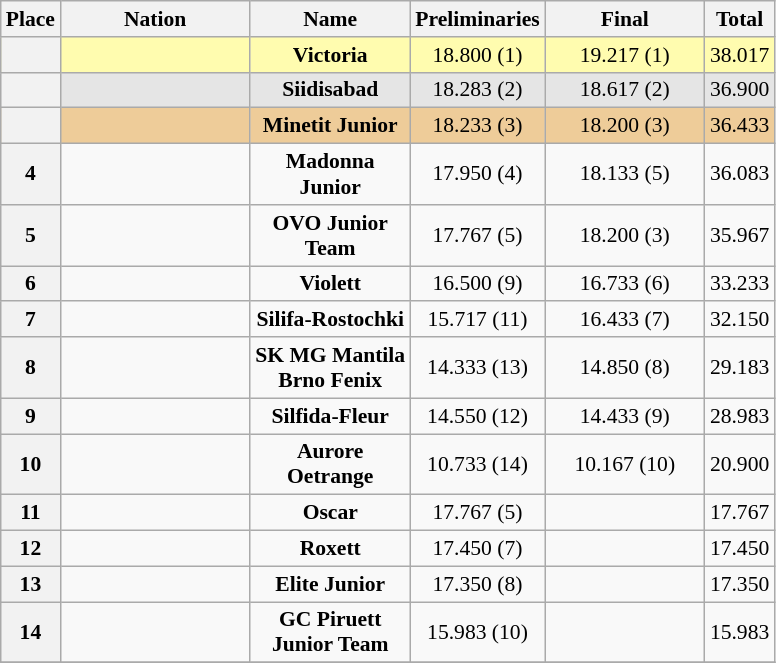<table class="wikitable sortable" style="text-align:center; font-size:90%">
<tr>
<th scope="col" style="width:20px;">Place</th>
<th ! scope="col" style="width:120px;">Nation</th>
<th ! scope="col" style="width:100px;">Name</th>
<th ! scope="col" style="width:60px;">Preliminaries</th>
<th ! scope="col" style="width:100px;">Final</th>
<th ! scope=col>Total</th>
</tr>
<tr bgcolor=fffcaf>
<th scope=row></th>
<td align=left></td>
<td><strong>Victoria</strong></td>
<td>18.800 (1)</td>
<td>19.217 (1)</td>
<td>38.017</td>
</tr>
<tr bgcolor=e5e5e5>
<th scope=row></th>
<td align=left></td>
<td><strong>Siidisabad</strong></td>
<td>18.283 (2)</td>
<td>18.617 (2)</td>
<td>36.900</td>
</tr>
<tr bgcolor=eecc99>
<th scope=row></th>
<td align=left></td>
<td><strong>Minetit Junior</strong></td>
<td>18.233 (3)</td>
<td>18.200 (3)</td>
<td>36.433</td>
</tr>
<tr>
<th scope=row>4</th>
<td align=left></td>
<td><strong>Madonna Junior</strong></td>
<td>17.950 (4)</td>
<td>18.133 (5)</td>
<td>36.083</td>
</tr>
<tr>
<th scope=row>5</th>
<td align=left></td>
<td><strong>OVO Junior Team</strong></td>
<td>17.767 (5)</td>
<td>18.200 (3)</td>
<td>35.967</td>
</tr>
<tr>
<th scope=row>6</th>
<td align=left></td>
<td><strong>Violett</strong></td>
<td>16.500 (9)</td>
<td>16.733 (6)</td>
<td>33.233</td>
</tr>
<tr>
<th scope=row>7</th>
<td align=left></td>
<td><strong>Silifa-Rostochki</strong></td>
<td>15.717 (11)</td>
<td>16.433 (7)</td>
<td>32.150</td>
</tr>
<tr>
<th scope=row>8</th>
<td align=left></td>
<td><strong>SK MG Mantila Brno Fenix</strong></td>
<td>14.333 (13)</td>
<td>14.850 (8)</td>
<td>29.183</td>
</tr>
<tr>
<th scope=row>9</th>
<td align=left></td>
<td><strong>Silfida-Fleur</strong></td>
<td>14.550 (12)</td>
<td>14.433 (9)</td>
<td>28.983</td>
</tr>
<tr>
<th scope=row>10</th>
<td align=left></td>
<td><strong>Aurore Oetrange</strong></td>
<td>10.733 (14)</td>
<td>10.167 (10)</td>
<td>20.900</td>
</tr>
<tr>
<th scope=row>11</th>
<td align=left></td>
<td><strong>Oscar</strong></td>
<td>17.767 (5)</td>
<td></td>
<td>17.767</td>
</tr>
<tr>
<th scope=row>12</th>
<td align=left></td>
<td><strong>Roxett</strong></td>
<td>17.450 (7)</td>
<td></td>
<td>17.450</td>
</tr>
<tr>
<th scope=row>13</th>
<td align=left></td>
<td><strong>Elite Junior</strong></td>
<td>17.350 (8)</td>
<td></td>
<td>17.350</td>
</tr>
<tr>
<th scope=row>14</th>
<td align=left></td>
<td><strong>GC Piruett Junior Team</strong></td>
<td>15.983 (10)</td>
<td></td>
<td>15.983</td>
</tr>
<tr>
</tr>
</table>
